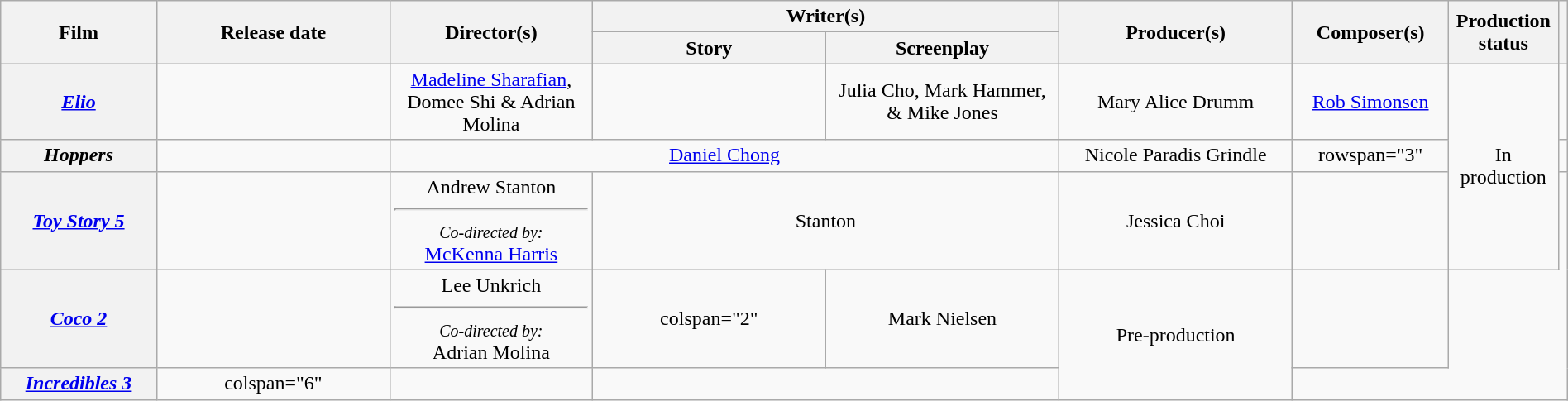<table class="wikitable plainrowheaders" style="text-align:center; margin=auto; width:100%;">
<tr>
<th rowspan="2" width="10%">Film</th>
<th rowspan="2" width="15%">Release date</th>
<th width="13%" rowspan="2">Director(s)</th>
<th width="20%" colspan="2">Writer(s)</th>
<th width="15%" rowspan="2">Producer(s)</th>
<th width="10%" rowspan="2">Composer(s)</th>
<th width="15%" rowspan="2">Production status</th>
<th width="5%" rowspan="2"></th>
</tr>
<tr>
<th width="15%">Story</th>
<th width="15%">Screenplay</th>
</tr>
<tr>
<th scope="row" style="text-align:center;"><em><a href='#'>Elio</a></em></th>
<td></td>
<td><a href='#'>Madeline Sharafian</a>, Domee Shi & Adrian Molina</td>
<td></td>
<td>Julia Cho, Mark Hammer, & Mike Jones</td>
<td>Mary Alice Drumm</td>
<td><a href='#'>Rob Simonsen</a></td>
<td rowspan="3">In production</td>
<td></td>
</tr>
<tr>
<th scope="row" style="text-align:center;"><em>Hoppers</em></th>
<td></td>
<td colspan="3"><a href='#'>Daniel Chong</a></td>
<td>Nicole Paradis Grindle</td>
<td>rowspan="3" </td>
<td></td>
</tr>
<tr>
<th scope="row" style="text-align:center;"><em><a href='#'>Toy Story 5</a></em></th>
<td></td>
<td>Andrew Stanton<hr><small><em>Co-directed by:</em></small><br><a href='#'>McKenna Harris</a></td>
<td colspan="2">Stanton</td>
<td>Jessica Choi</td>
<td></td>
</tr>
<tr>
<th scope="row" style="text-align:center;"><em><a href='#'>Coco 2</a></em></th>
<td></td>
<td>Lee Unkrich<hr><small><em>Co-directed by:</em></small><br>Adrian Molina</td>
<td>colspan="2" </td>
<td>Mark Nielsen</td>
<td rowspan="2">Pre-production</td>
<td></td>
</tr>
<tr>
<th scope="row" style="text-align:center;"><em><a href='#'>Incredibles 3</a></em></th>
<td>colspan="6" </td>
<td></td>
</tr>
</table>
